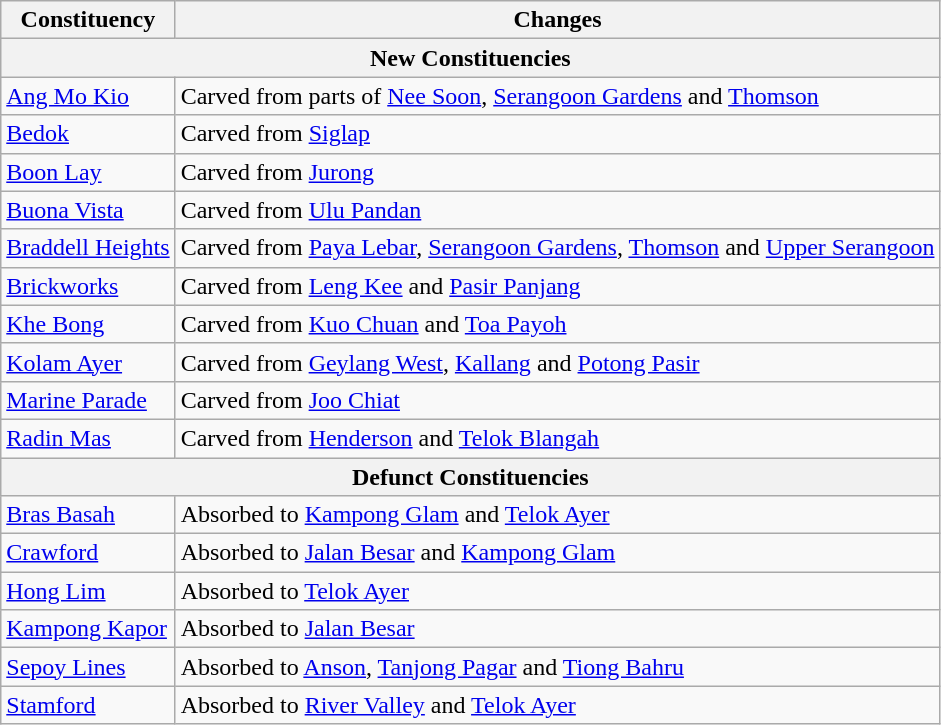<table class="wikitable">
<tr>
<th>Constituency</th>
<th>Changes</th>
</tr>
<tr>
<th colspan="2">New Constituencies</th>
</tr>
<tr>
<td><a href='#'>Ang Mo Kio</a></td>
<td>Carved from parts of <a href='#'>Nee Soon</a>, <a href='#'>Serangoon Gardens</a> and <a href='#'>Thomson</a></td>
</tr>
<tr>
<td><a href='#'>Bedok</a></td>
<td>Carved from <a href='#'>Siglap</a></td>
</tr>
<tr>
<td><a href='#'>Boon Lay</a></td>
<td>Carved from <a href='#'>Jurong</a></td>
</tr>
<tr>
<td><a href='#'>Buona Vista</a></td>
<td>Carved from <a href='#'>Ulu Pandan</a></td>
</tr>
<tr>
<td><a href='#'>Braddell Heights</a></td>
<td>Carved from <a href='#'>Paya Lebar</a>, <a href='#'>Serangoon Gardens</a>, <a href='#'>Thomson</a> and <a href='#'>Upper Serangoon</a></td>
</tr>
<tr>
<td><a href='#'>Brickworks</a></td>
<td>Carved from <a href='#'>Leng Kee</a> and <a href='#'>Pasir Panjang</a></td>
</tr>
<tr>
<td><a href='#'>Khe Bong</a></td>
<td>Carved from <a href='#'>Kuo Chuan</a> and <a href='#'>Toa Payoh</a></td>
</tr>
<tr>
<td><a href='#'>Kolam Ayer</a></td>
<td>Carved from <a href='#'>Geylang West</a>, <a href='#'>Kallang</a> and <a href='#'>Potong Pasir</a></td>
</tr>
<tr>
<td><a href='#'>Marine Parade</a></td>
<td>Carved from <a href='#'>Joo Chiat</a></td>
</tr>
<tr>
<td><a href='#'>Radin Mas</a></td>
<td>Carved from <a href='#'>Henderson</a> and <a href='#'>Telok Blangah</a></td>
</tr>
<tr>
<th colspan="2">Defunct Constituencies</th>
</tr>
<tr>
<td><a href='#'>Bras Basah</a></td>
<td>Absorbed to <a href='#'>Kampong Glam</a> and <a href='#'>Telok Ayer</a></td>
</tr>
<tr>
<td><a href='#'>Crawford</a></td>
<td>Absorbed to <a href='#'>Jalan Besar</a> and <a href='#'>Kampong Glam</a></td>
</tr>
<tr>
<td><a href='#'>Hong Lim</a></td>
<td>Absorbed to <a href='#'>Telok Ayer</a></td>
</tr>
<tr>
<td><a href='#'>Kampong Kapor</a></td>
<td>Absorbed to <a href='#'>Jalan Besar</a></td>
</tr>
<tr>
<td><a href='#'>Sepoy Lines</a></td>
<td>Absorbed to <a href='#'>Anson</a>, <a href='#'>Tanjong Pagar</a> and <a href='#'>Tiong Bahru</a></td>
</tr>
<tr>
<td><a href='#'>Stamford</a></td>
<td>Absorbed to <a href='#'>River Valley</a> and <a href='#'>Telok Ayer</a></td>
</tr>
</table>
